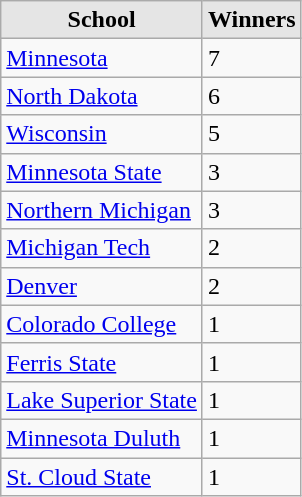<table class="wikitable">
<tr>
<th style="background:#e5e5e5;">School</th>
<th style="background:#e5e5e5;">Winners</th>
</tr>
<tr>
<td><a href='#'>Minnesota</a></td>
<td>7</td>
</tr>
<tr>
<td><a href='#'>North Dakota</a></td>
<td>6</td>
</tr>
<tr>
<td><a href='#'>Wisconsin</a></td>
<td>5</td>
</tr>
<tr>
<td><a href='#'>Minnesota State</a></td>
<td>3</td>
</tr>
<tr>
<td><a href='#'>Northern Michigan</a></td>
<td>3</td>
</tr>
<tr>
<td><a href='#'>Michigan Tech</a></td>
<td>2</td>
</tr>
<tr>
<td><a href='#'>Denver</a></td>
<td>2</td>
</tr>
<tr>
<td><a href='#'>Colorado College</a></td>
<td>1</td>
</tr>
<tr>
<td><a href='#'>Ferris State</a></td>
<td>1</td>
</tr>
<tr>
<td><a href='#'>Lake Superior State</a></td>
<td>1</td>
</tr>
<tr>
<td><a href='#'>Minnesota Duluth</a></td>
<td>1</td>
</tr>
<tr>
<td><a href='#'>St. Cloud State</a></td>
<td>1</td>
</tr>
</table>
